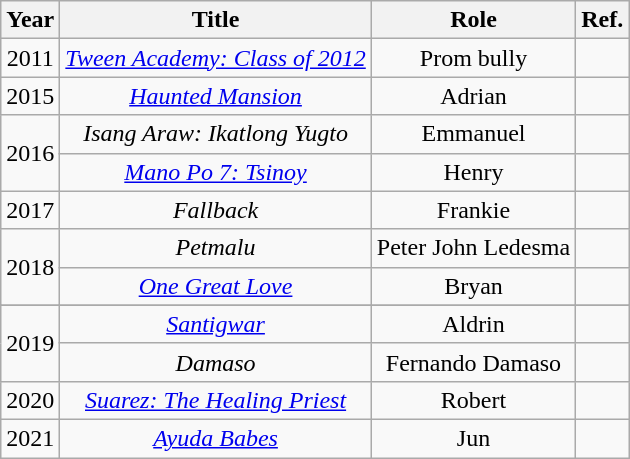<table class="wikitable sortable" style="text-align: center">
<tr>
<th>Year</th>
<th>Title</th>
<th>Role</th>
<th>Ref.</th>
</tr>
<tr>
<td>2011</td>
<td><em><a href='#'>Tween Academy: Class of 2012</a></em></td>
<td>Prom bully</td>
<td></td>
</tr>
<tr>
<td>2015</td>
<td><em><a href='#'>Haunted Mansion</a></em></td>
<td>Adrian</td>
<td></td>
</tr>
<tr>
<td rowspan=2>2016</td>
<td><em>Isang Araw: Ikatlong Yugto</em></td>
<td>Emmanuel</td>
<td></td>
</tr>
<tr>
<td><em><a href='#'>Mano Po 7: Tsinoy</a></em></td>
<td>Henry</td>
<td></td>
</tr>
<tr>
<td>2017</td>
<td><em>Fallback</em></td>
<td>Frankie</td>
<td></td>
</tr>
<tr>
<td rowspan=2>2018</td>
<td><em>Petmalu</em></td>
<td>Peter John Ledesma</td>
<td></td>
</tr>
<tr>
<td><em><a href='#'>One Great Love</a></em></td>
<td>Bryan</td>
<td></td>
</tr>
<tr>
</tr>
<tr>
<td rowspan=2>2019</td>
<td><em><a href='#'>Santigwar</a></em></td>
<td>Aldrin</td>
<td></td>
</tr>
<tr>
<td><em>Damaso</em></td>
<td>Fernando Damaso</td>
<td></td>
</tr>
<tr>
<td>2020</td>
<td><em><a href='#'>Suarez: The Healing Priest</a></em></td>
<td>Robert</td>
<td></td>
</tr>
<tr>
<td>2021</td>
<td><em><a href='#'>Ayuda Babes</a></em></td>
<td>Jun</td>
<td></td>
</tr>
</table>
